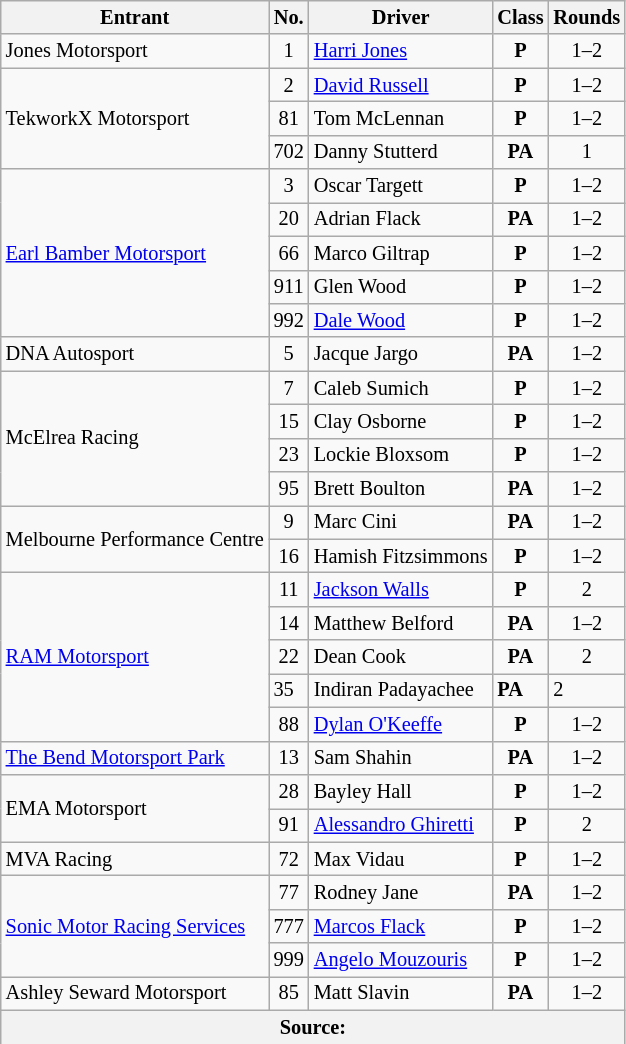<table class="wikitable" style=font-size:85%;>
<tr>
<th>Entrant</th>
<th>No.</th>
<th>Driver</th>
<th>Class</th>
<th>Rounds</th>
</tr>
<tr>
<td> Jones Motorsport</td>
<td align="center">1</td>
<td> <a href='#'>Harri Jones</a></td>
<td align="center"><strong><span>P</span></strong></td>
<td align="center">1–2</td>
</tr>
<tr>
<td rowspan="3"> TekworkX Motorsport</td>
<td align="center">2</td>
<td> <a href='#'>David Russell</a></td>
<td align="center"><strong><span>P</span></strong></td>
<td align="center">1–2</td>
</tr>
<tr>
<td align="center">81</td>
<td> Tom McLennan</td>
<td align="center"><strong><span>P</span></strong></td>
<td align="center">1–2</td>
</tr>
<tr>
<td align="center">702</td>
<td> Danny Stutterd</td>
<td align="center"><strong><span>PA</span></strong></td>
<td align="center">1</td>
</tr>
<tr>
<td rowspan="5"> <a href='#'>Earl Bamber Motorsport</a></td>
<td align="center">3</td>
<td> Oscar Targett</td>
<td align="center"><strong><span>P</span></strong></td>
<td align="center">1–2</td>
</tr>
<tr>
<td align="center">20</td>
<td> Adrian Flack</td>
<td align="center"><strong><span>PA</span></strong></td>
<td align="center">1–2</td>
</tr>
<tr>
<td align="center">66</td>
<td> Marco Giltrap</td>
<td align="center"><strong><span>P</span></strong></td>
<td align="center">1–2</td>
</tr>
<tr>
<td align="center">911</td>
<td> Glen Wood</td>
<td align="center"><strong><span>P</span></strong></td>
<td align="center">1–2</td>
</tr>
<tr>
<td align="center">992</td>
<td> <a href='#'>Dale Wood</a></td>
<td align="center"><strong><span>P</span></strong></td>
<td align="center">1–2</td>
</tr>
<tr>
<td> DNA Autosport</td>
<td align="center">5</td>
<td> Jacque Jargo</td>
<td align="center"><strong><span>PA</span></strong></td>
<td align="center">1–2</td>
</tr>
<tr>
<td rowspan="4"> McElrea Racing</td>
<td align="center">7</td>
<td> Caleb Sumich</td>
<td align="center"><strong><span>P</span></strong></td>
<td align="center">1–2</td>
</tr>
<tr>
<td align="center">15</td>
<td> Clay Osborne</td>
<td align="center"><strong><span>P</span></strong></td>
<td align="center">1–2</td>
</tr>
<tr>
<td align="center">23</td>
<td> Lockie Bloxsom</td>
<td align="center"><strong><span>P</span></strong></td>
<td align="center">1–2</td>
</tr>
<tr>
<td align="center">95</td>
<td> Brett Boulton</td>
<td align="center"><strong><span>PA</span></strong></td>
<td align="center">1–2</td>
</tr>
<tr>
<td rowspan="2"> Melbourne Performance Centre</td>
<td align="center">9</td>
<td> Marc Cini</td>
<td align="center"><strong><span>PA</span></strong></td>
<td align="center">1–2</td>
</tr>
<tr>
<td align="center">16</td>
<td> Hamish Fitzsimmons</td>
<td align="center"><strong><span>P</span></strong></td>
<td align="center">1–2</td>
</tr>
<tr>
<td rowspan="5"> <a href='#'>RAM Motorsport</a></td>
<td align="center">11</td>
<td> <a href='#'>Jackson Walls</a></td>
<td align="center"><strong><span>P</span></strong></td>
<td align="center">2</td>
</tr>
<tr>
<td align="center">14</td>
<td> Matthew Belford</td>
<td align="center"><strong><span>PA</span></strong></td>
<td align="center">1–2</td>
</tr>
<tr>
<td align="center">22</td>
<td> Dean Cook</td>
<td align="center"><strong><span>PA</span></strong></td>
<td align="center">2</td>
</tr>
<tr>
<td>35</td>
<td> Indiran Padayachee</td>
<td><strong><span>PA</span></strong></td>
<td>2</td>
</tr>
<tr>
<td align="center">88</td>
<td> <a href='#'>Dylan O'Keeffe</a></td>
<td align="center"><strong><span>P</span></strong></td>
<td align="center">1–2</td>
</tr>
<tr>
<td> <a href='#'>The Bend Motorsport Park</a></td>
<td align="center">13</td>
<td> Sam Shahin</td>
<td align="center"><strong><span>PA</span></strong></td>
<td align="center">1–2</td>
</tr>
<tr>
<td rowspan="2"> EMA Motorsport</td>
<td align="center">28</td>
<td> Bayley Hall</td>
<td align="center"><strong><span>P</span></strong></td>
<td align="center">1–2</td>
</tr>
<tr>
<td align="center">91</td>
<td> <a href='#'>Alessandro Ghiretti</a></td>
<td align="center"><strong><span>P</span></strong></td>
<td align="center">2</td>
</tr>
<tr>
<td> MVA Racing</td>
<td align="center">72</td>
<td> Max Vidau</td>
<td align="center"><strong><span>P</span></strong></td>
<td align="center">1–2</td>
</tr>
<tr>
<td rowspan="3"> <a href='#'>Sonic Motor Racing Services</a></td>
<td align="center">77</td>
<td> Rodney Jane</td>
<td align="center"><strong><span>PA</span></strong></td>
<td align="center">1–2</td>
</tr>
<tr>
<td align="center">777</td>
<td> <a href='#'>Marcos Flack</a></td>
<td align="center"><strong><span>P</span></strong></td>
<td align="center">1–2</td>
</tr>
<tr>
<td align="center">999</td>
<td> <a href='#'>Angelo Mouzouris</a></td>
<td align="center"><strong><span>P</span></strong></td>
<td align="center">1–2</td>
</tr>
<tr>
<td> Ashley Seward Motorsport</td>
<td align="center">85</td>
<td> Matt Slavin</td>
<td align="center"><strong><span>PA</span></strong></td>
<td align="center">1–2</td>
</tr>
<tr>
<th colspan="5">Source:</th>
</tr>
</table>
